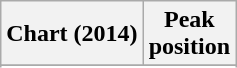<table class="wikitable sortable">
<tr>
<th>Chart (2014)</th>
<th>Peak<br>position</th>
</tr>
<tr>
</tr>
<tr>
</tr>
<tr>
</tr>
</table>
